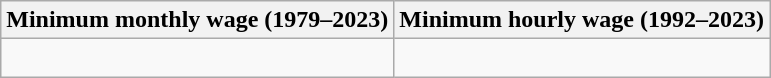<table class=wikitable>
<tr>
<th>Minimum monthly wage (1979–2023)</th>
<th>Minimum hourly wage (1992–2023)</th>
</tr>
<tr>
<td><br></td>
<td><br></td>
</tr>
</table>
